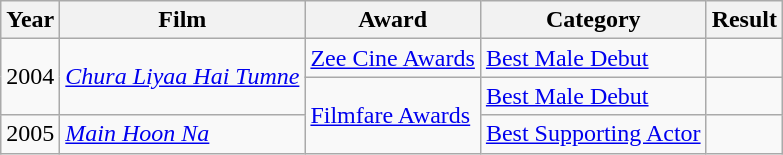<table class="wikitable sortable">
<tr>
<th scope="col">Year</th>
<th scope="col">Film</th>
<th scope="col">Award</th>
<th scope="col">Category</th>
<th scope="col">Result</th>
</tr>
<tr>
<td rowspan="2">2004</td>
<td rowspan=2><em><a href='#'>Chura Liyaa Hai Tumne</a></em></td>
<td><a href='#'>Zee Cine Awards</a></td>
<td><a href='#'>Best Male Debut</a></td>
<td></td>
</tr>
<tr>
<td rowspan="2"><a href='#'>Filmfare Awards</a></td>
<td><a href='#'>Best Male Debut</a></td>
<td></td>
</tr>
<tr>
<td>2005</td>
<td><em><a href='#'>Main Hoon Na</a></em></td>
<td><a href='#'>Best Supporting Actor</a></td>
<td></td>
</tr>
</table>
